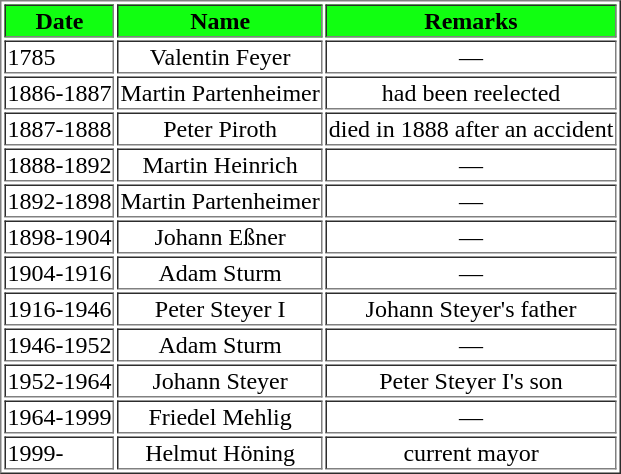<table border="1">
<tr style="background:#11ff11">
<th align="center">Date</th>
<th>Name</th>
<th>Remarks</th>
</tr>
<tr>
<td class="bgcolor5">1785</td>
<td align="center">Valentin Feyer</td>
<td align="center">—</td>
</tr>
<tr>
<td class="bgcolor5">1886-1887</td>
<td align="center">Martin Partenheimer</td>
<td align="center">had been reelected</td>
</tr>
<tr>
<td class="bgcolor5">1887-1888</td>
<td align="center">Peter Piroth</td>
<td align="center">died in 1888 after an accident</td>
</tr>
<tr>
<td class="bgcolor5">1888-1892</td>
<td align="center">Martin Heinrich</td>
<td align="center">—</td>
</tr>
<tr>
<td class="bgcolor5">1892-1898</td>
<td align="center">Martin Partenheimer</td>
<td align="center">—</td>
</tr>
<tr>
<td class="bgcolor5">1898-1904</td>
<td align="center">Johann Eßner</td>
<td align="center">—</td>
</tr>
<tr>
<td class="bgcolor5">1904-1916</td>
<td align="center">Adam Sturm</td>
<td align="center">—</td>
</tr>
<tr>
<td class="bgcolor5">1916-1946</td>
<td align="center">Peter Steyer I</td>
<td align="center">Johann Steyer's father</td>
</tr>
<tr>
<td class="bgcolor5">1946-1952</td>
<td align="center">Adam Sturm</td>
<td align="center">—</td>
</tr>
<tr>
<td class="bgcolor5">1952-1964</td>
<td align="center">Johann Steyer</td>
<td align="center">Peter Steyer I's son</td>
</tr>
<tr>
<td class="bgcolor5">1964-1999</td>
<td align="center">Friedel Mehlig</td>
<td align="center">—</td>
</tr>
<tr>
<td class="bgcolor5">1999-</td>
<td align="center">Helmut Höning</td>
<td align="center">current mayor</td>
</tr>
</table>
